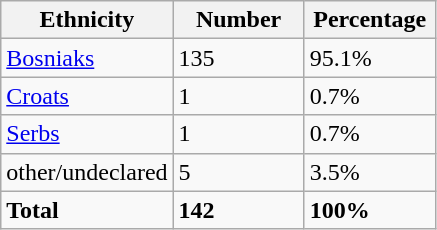<table class="wikitable">
<tr>
<th width="100px">Ethnicity</th>
<th width="80px">Number</th>
<th width="80px">Percentage</th>
</tr>
<tr>
<td><a href='#'>Bosniaks</a></td>
<td>135</td>
<td>95.1%</td>
</tr>
<tr>
<td><a href='#'>Croats</a></td>
<td>1</td>
<td>0.7%</td>
</tr>
<tr>
<td><a href='#'>Serbs</a></td>
<td>1</td>
<td>0.7%</td>
</tr>
<tr>
<td>other/undeclared</td>
<td>5</td>
<td>3.5%</td>
</tr>
<tr>
<td><strong>Total</strong></td>
<td><strong>142</strong></td>
<td><strong>100%</strong></td>
</tr>
</table>
